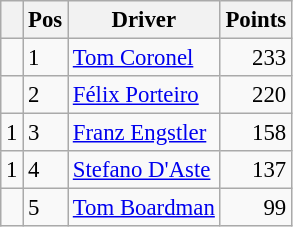<table class="wikitable" style="font-size: 95%;">
<tr>
<th></th>
<th>Pos</th>
<th>Driver</th>
<th>Points</th>
</tr>
<tr>
<td align="left"></td>
<td>1</td>
<td> <a href='#'>Tom Coronel</a></td>
<td align="right">233</td>
</tr>
<tr>
<td align="left"></td>
<td>2</td>
<td> <a href='#'>Félix Porteiro</a></td>
<td align="right">220</td>
</tr>
<tr>
<td align="left"> 1</td>
<td>3</td>
<td> <a href='#'>Franz Engstler</a></td>
<td align="right">158</td>
</tr>
<tr>
<td align="left"> 1</td>
<td>4</td>
<td> <a href='#'>Stefano D'Aste</a></td>
<td align="right">137</td>
</tr>
<tr>
<td align="left"></td>
<td>5</td>
<td> <a href='#'>Tom Boardman</a></td>
<td align="right">99</td>
</tr>
</table>
